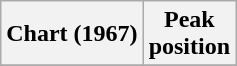<table class="wikitable sortable">
<tr>
<th>Chart (1967)</th>
<th>Peak<br>position</th>
</tr>
<tr>
</tr>
</table>
